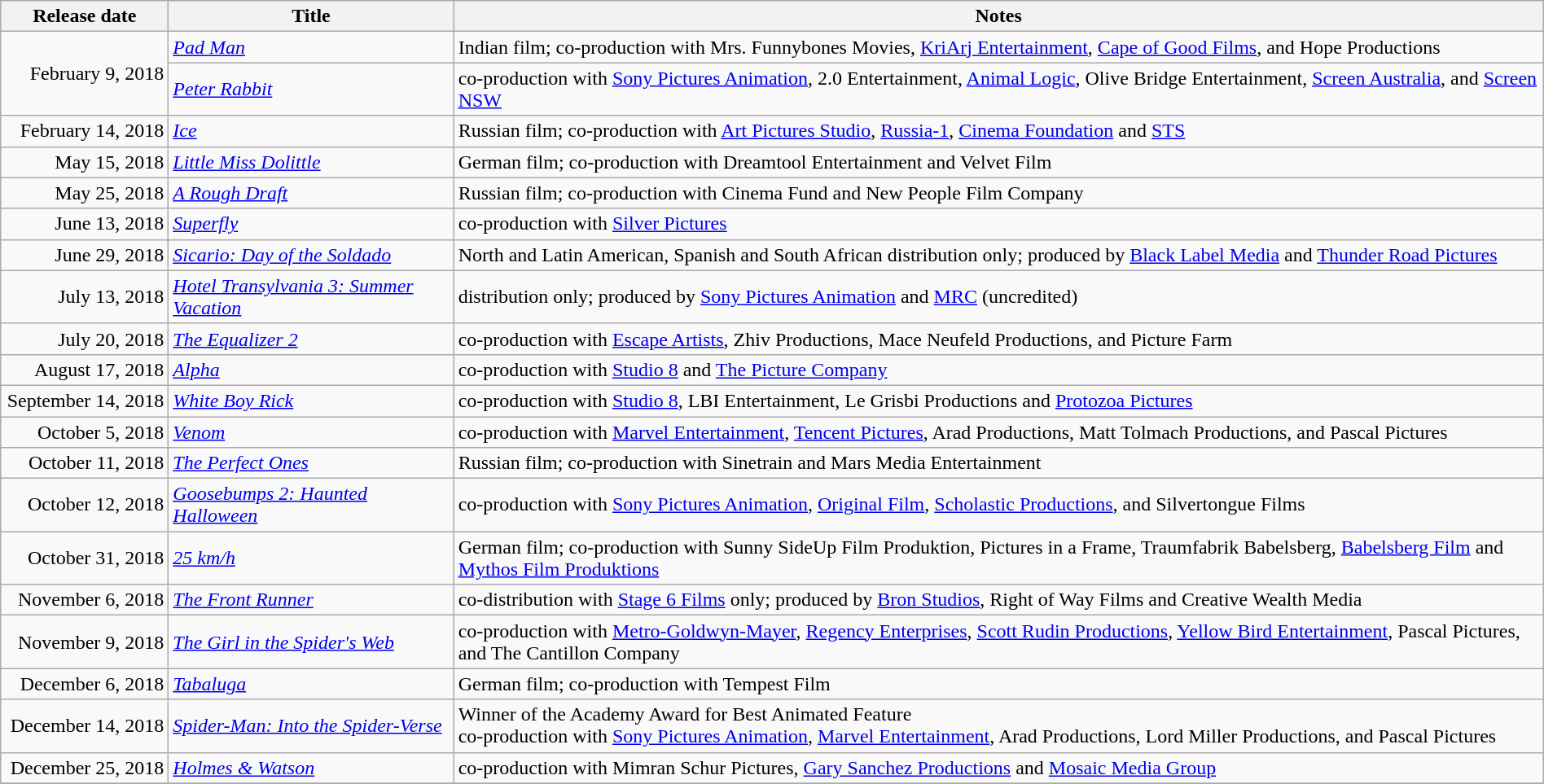<table class="wikitable sortable" style="width:100%;">
<tr>
<th scope="col" style="width:130px;">Release date</th>
<th>Title</th>
<th>Notes</th>
</tr>
<tr>
<td style="text-align:right;" rowspan="2">February 9, 2018</td>
<td><em><a href='#'>Pad Man</a></em></td>
<td>Indian film; co-production with Mrs. Funnybones Movies, <a href='#'>KriArj Entertainment</a>, <a href='#'>Cape of Good Films</a>, and Hope Productions</td>
</tr>
<tr>
<td><em><a href='#'>Peter Rabbit</a></em></td>
<td>co-production with <a href='#'>Sony Pictures Animation</a>, 2.0 Entertainment, <a href='#'>Animal Logic</a>, Olive Bridge Entertainment, <a href='#'>Screen Australia</a>, and <a href='#'>Screen NSW</a></td>
</tr>
<tr>
<td style="text-align:right;">February 14, 2018</td>
<td><em><a href='#'>Ice</a></em></td>
<td>Russian film; co-production with <a href='#'>Art Pictures Studio</a>, <a href='#'>Russia-1</a>, <a href='#'>Cinema Foundation</a> and <a href='#'>STS</a></td>
</tr>
<tr>
<td style="text-align:right;">May 15, 2018</td>
<td><em><a href='#'>Little Miss Dolittle</a></em></td>
<td>German film; co-production with Dreamtool Entertainment and Velvet Film</td>
</tr>
<tr>
<td style="text-align:right;">May 25, 2018</td>
<td><em><a href='#'>A Rough Draft</a></em></td>
<td>Russian film; co-production with Cinema Fund and New People Film Company</td>
</tr>
<tr>
<td style="text-align:right;">June 13, 2018</td>
<td><em><a href='#'>Superfly</a></em></td>
<td>co-production with <a href='#'>Silver Pictures</a></td>
</tr>
<tr>
<td style="text-align:right;">June 29, 2018</td>
<td><em><a href='#'>Sicario: Day of the Soldado</a></em></td>
<td>North and Latin American, Spanish and South African distribution only; produced by <a href='#'>Black Label Media</a> and <a href='#'>Thunder Road Pictures</a></td>
</tr>
<tr>
<td style="text-align:right;">July 13, 2018</td>
<td><em><a href='#'>Hotel Transylvania 3: Summer Vacation</a></em></td>
<td>distribution only; produced by <a href='#'>Sony Pictures Animation</a> and <a href='#'>MRC</a> (uncredited)</td>
</tr>
<tr>
<td style="text-align:right;">July 20, 2018</td>
<td><em><a href='#'>The Equalizer 2</a></em></td>
<td>co-production with <a href='#'>Escape Artists</a>, Zhiv Productions, Mace Neufeld Productions, and Picture Farm</td>
</tr>
<tr>
<td style="text-align:right;">August 17, 2018</td>
<td><em><a href='#'>Alpha</a></em></td>
<td>co-production with <a href='#'>Studio 8</a> and <a href='#'>The Picture Company</a></td>
</tr>
<tr>
<td style="text-align:right;">September 14, 2018</td>
<td><em><a href='#'>White Boy Rick</a></em></td>
<td>co-production with <a href='#'>Studio 8</a>, LBI Entertainment, Le Grisbi Productions and <a href='#'>Protozoa Pictures</a></td>
</tr>
<tr>
<td style="text-align:right;">October 5, 2018</td>
<td><em><a href='#'>Venom</a></em></td>
<td>co-production with <a href='#'>Marvel Entertainment</a>, <a href='#'>Tencent Pictures</a>, Arad Productions, Matt Tolmach Productions, and Pascal Pictures</td>
</tr>
<tr>
<td style="text-align:right;">October 11, 2018</td>
<td><em><a href='#'>The Perfect Ones</a></em></td>
<td>Russian film; co-production with Sinetrain and Mars Media Entertainment</td>
</tr>
<tr>
<td style="text-align:right;">October 12, 2018</td>
<td><em><a href='#'>Goosebumps 2: Haunted Halloween</a></em></td>
<td>co-production with <a href='#'>Sony Pictures Animation</a>, <a href='#'>Original Film</a>, <a href='#'>Scholastic Productions</a>, and Silvertongue Films</td>
</tr>
<tr>
<td style="text-align:right;">October 31, 2018</td>
<td><em><a href='#'>25 km/h</a></em></td>
<td>German film; co-production with Sunny SideUp Film Produktion, Pictures in a Frame, Traumfabrik Babelsberg, <a href='#'>Babelsberg Film</a> and <a href='#'>Mythos Film Produktions</a></td>
</tr>
<tr>
<td style="text-align:right;">November 6, 2018</td>
<td><em><a href='#'>The Front Runner</a></em></td>
<td>co-distribution with <a href='#'>Stage 6 Films</a> only; produced by <a href='#'>Bron Studios</a>, Right of Way Films and Creative Wealth Media</td>
</tr>
<tr>
<td style="text-align:right;">November 9, 2018</td>
<td><em><a href='#'>The Girl in the Spider's Web</a></em></td>
<td>co-production with <a href='#'>Metro-Goldwyn-Mayer</a>, <a href='#'>Regency Enterprises</a>, <a href='#'>Scott Rudin Productions</a>, <a href='#'>Yellow Bird Entertainment</a>, Pascal Pictures, and The Cantillon Company</td>
</tr>
<tr>
<td style="text-align:right;">December 6, 2018</td>
<td><em><a href='#'>Tabaluga</a></em></td>
<td>German film; co-production with Tempest Film</td>
</tr>
<tr>
<td style="text-align:right;">December 14, 2018</td>
<td><em><a href='#'>Spider-Man: Into the Spider-Verse</a></em></td>
<td>Winner of the Academy Award for Best Animated Feature<br>co-production with <a href='#'>Sony Pictures Animation</a>, <a href='#'>Marvel Entertainment</a>, Arad Productions, Lord Miller Productions, and Pascal Pictures</td>
</tr>
<tr>
<td style="text-align:right;">December 25, 2018</td>
<td><em><a href='#'>Holmes & Watson</a></em></td>
<td>co-production with Mimran Schur Pictures, <a href='#'>Gary Sanchez Productions</a> and <a href='#'>Mosaic Media Group</a></td>
</tr>
<tr>
</tr>
</table>
